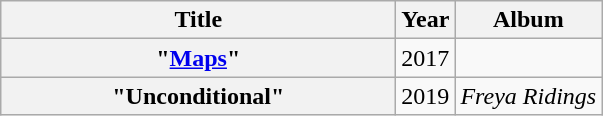<table class="wikitable plainrowheaders" style="text-align:center;">
<tr>
<th scope="col" style="width:16em;">Title</th>
<th scope="col" style="width:1em;">Year</th>
<th scope="col">Album</th>
</tr>
<tr>
<th scope="row">"<a href='#'>Maps</a>"</th>
<td>2017</td>
<td></td>
</tr>
<tr>
<th scope="row">"Unconditional"</th>
<td>2019</td>
<td><em>Freya Ridings</em></td>
</tr>
</table>
